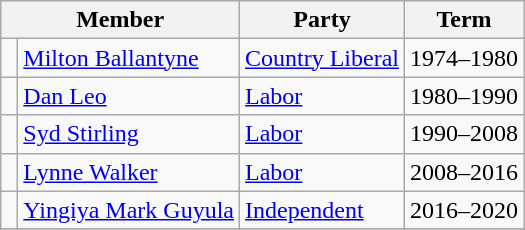<table class="wikitable">
<tr>
<th colspan="2">Member</th>
<th>Party</th>
<th>Term</th>
</tr>
<tr>
<td> </td>
<td><a href='#'>Milton Ballantyne</a></td>
<td><a href='#'>Country Liberal</a></td>
<td>1974–1980</td>
</tr>
<tr>
<td> </td>
<td><a href='#'>Dan Leo</a></td>
<td><a href='#'>Labor</a></td>
<td>1980–1990</td>
</tr>
<tr>
<td> </td>
<td><a href='#'>Syd Stirling</a></td>
<td><a href='#'>Labor</a></td>
<td>1990–2008</td>
</tr>
<tr>
<td> </td>
<td><a href='#'>Lynne Walker</a></td>
<td><a href='#'>Labor</a></td>
<td>2008–2016</td>
</tr>
<tr>
<td> </td>
<td><a href='#'>Yingiya Mark Guyula</a></td>
<td><a href='#'>Independent</a></td>
<td>2016–2020</td>
</tr>
<tr>
</tr>
</table>
